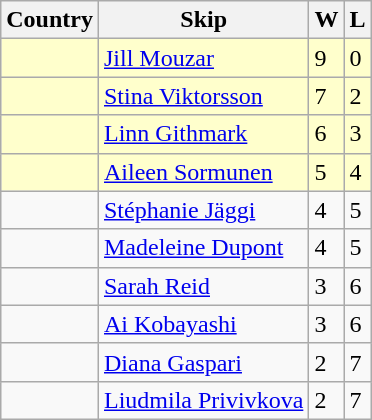<table class="wikitable">
<tr>
<th>Country</th>
<th>Skip</th>
<th>W</th>
<th>L</th>
</tr>
<tr bgcolor=#ffffcc>
<td></td>
<td><a href='#'>Jill Mouzar</a></td>
<td>9</td>
<td>0</td>
</tr>
<tr bgcolor=#ffffcc>
<td></td>
<td><a href='#'>Stina Viktorsson</a></td>
<td>7</td>
<td>2</td>
</tr>
<tr bgcolor=#ffffcc>
<td></td>
<td><a href='#'>Linn Githmark</a></td>
<td>6</td>
<td>3</td>
</tr>
<tr bgcolor=#ffffcc>
<td></td>
<td><a href='#'>Aileen Sormunen</a></td>
<td>5</td>
<td>4</td>
</tr>
<tr>
<td></td>
<td><a href='#'>Stéphanie Jäggi</a></td>
<td>4</td>
<td>5</td>
</tr>
<tr>
<td></td>
<td><a href='#'>Madeleine Dupont</a></td>
<td>4</td>
<td>5</td>
</tr>
<tr>
<td></td>
<td><a href='#'>Sarah Reid</a></td>
<td>3</td>
<td>6</td>
</tr>
<tr>
<td></td>
<td><a href='#'>Ai Kobayashi</a></td>
<td>3</td>
<td>6</td>
</tr>
<tr>
<td></td>
<td><a href='#'>Diana Gaspari</a></td>
<td>2</td>
<td>7</td>
</tr>
<tr>
<td></td>
<td><a href='#'>Liudmila Privivkova</a></td>
<td>2</td>
<td>7</td>
</tr>
</table>
